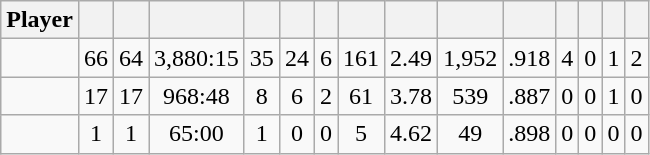<table class="wikitable sortable" style="text-align:center;">
<tr>
<th>Player</th>
<th></th>
<th></th>
<th></th>
<th></th>
<th></th>
<th></th>
<th></th>
<th></th>
<th></th>
<th></th>
<th></th>
<th></th>
<th></th>
<th></th>
</tr>
<tr>
<td></td>
<td>66</td>
<td>64</td>
<td>3,880:15</td>
<td>35</td>
<td>24</td>
<td>6</td>
<td>161</td>
<td>2.49</td>
<td>1,952</td>
<td>.918</td>
<td>4</td>
<td>0</td>
<td>1</td>
<td>2</td>
</tr>
<tr>
<td></td>
<td>17</td>
<td>17</td>
<td>968:48</td>
<td>8</td>
<td>6</td>
<td>2</td>
<td>61</td>
<td>3.78</td>
<td>539</td>
<td>.887</td>
<td>0</td>
<td>0</td>
<td>1</td>
<td>0</td>
</tr>
<tr>
<td></td>
<td>1</td>
<td>1</td>
<td>65:00</td>
<td>1</td>
<td>0</td>
<td>0</td>
<td>5</td>
<td>4.62</td>
<td>49</td>
<td>.898</td>
<td>0</td>
<td>0</td>
<td>0</td>
<td>0</td>
</tr>
</table>
